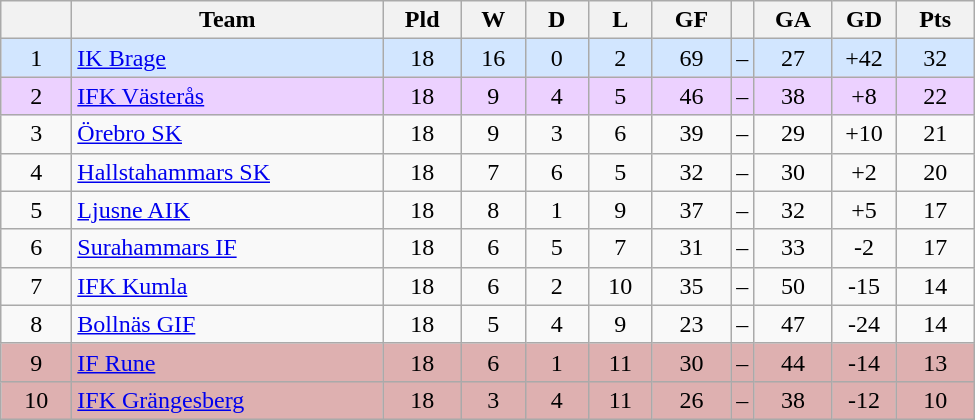<table class="wikitable" style="text-align: center;">
<tr>
<th style="width: 40px;"></th>
<th style="width: 200px;">Team</th>
<th style="width: 45px;">Pld</th>
<th style="width: 35px;">W</th>
<th style="width: 35px;">D</th>
<th style="width: 35px;">L</th>
<th style="width: 45px;">GF</th>
<th></th>
<th style="width: 45px;">GA</th>
<th style="width: 35px;">GD</th>
<th style="width: 45px;">Pts</th>
</tr>
<tr style="background: #d2e6ff">
<td>1</td>
<td style="text-align: left;"><a href='#'>IK Brage</a></td>
<td>18</td>
<td>16</td>
<td>0</td>
<td>2</td>
<td>69</td>
<td>–</td>
<td>27</td>
<td>+42</td>
<td>32</td>
</tr>
<tr style="background: #ecd1ff">
<td>2</td>
<td style="text-align: left;"><a href='#'>IFK Västerås</a></td>
<td>18</td>
<td>9</td>
<td>4</td>
<td>5</td>
<td>46</td>
<td>–</td>
<td>38</td>
<td>+8</td>
<td>22</td>
</tr>
<tr>
<td>3</td>
<td style="text-align: left;"><a href='#'>Örebro SK</a></td>
<td>18</td>
<td>9</td>
<td>3</td>
<td>6</td>
<td>39</td>
<td>–</td>
<td>29</td>
<td>+10</td>
<td>21</td>
</tr>
<tr>
<td>4</td>
<td style="text-align: left;"><a href='#'>Hallstahammars SK</a></td>
<td>18</td>
<td>7</td>
<td>6</td>
<td>5</td>
<td>32</td>
<td>–</td>
<td>30</td>
<td>+2</td>
<td>20</td>
</tr>
<tr>
<td>5</td>
<td style="text-align: left;"><a href='#'>Ljusne AIK</a></td>
<td>18</td>
<td>8</td>
<td>1</td>
<td>9</td>
<td>37</td>
<td>–</td>
<td>32</td>
<td>+5</td>
<td>17</td>
</tr>
<tr>
<td>6</td>
<td style="text-align: left;"><a href='#'>Surahammars IF</a></td>
<td>18</td>
<td>6</td>
<td>5</td>
<td>7</td>
<td>31</td>
<td>–</td>
<td>33</td>
<td>-2</td>
<td>17</td>
</tr>
<tr>
<td>7</td>
<td style="text-align: left;"><a href='#'>IFK Kumla</a></td>
<td>18</td>
<td>6</td>
<td>2</td>
<td>10</td>
<td>35</td>
<td>–</td>
<td>50</td>
<td>-15</td>
<td>14</td>
</tr>
<tr>
<td>8</td>
<td style="text-align: left;"><a href='#'>Bollnäs GIF</a></td>
<td>18</td>
<td>5</td>
<td>4</td>
<td>9</td>
<td>23</td>
<td>–</td>
<td>47</td>
<td>-24</td>
<td>14</td>
</tr>
<tr style="background: #deb0b0">
<td>9</td>
<td style="text-align: left;"><a href='#'>IF Rune</a></td>
<td>18</td>
<td>6</td>
<td>1</td>
<td>11</td>
<td>30</td>
<td>–</td>
<td>44</td>
<td>-14</td>
<td>13</td>
</tr>
<tr style="background: #deb0b0">
<td>10</td>
<td style="text-align: left;"><a href='#'>IFK Grängesberg</a></td>
<td>18</td>
<td>3</td>
<td>4</td>
<td>11</td>
<td>26</td>
<td>–</td>
<td>38</td>
<td>-12</td>
<td>10</td>
</tr>
</table>
